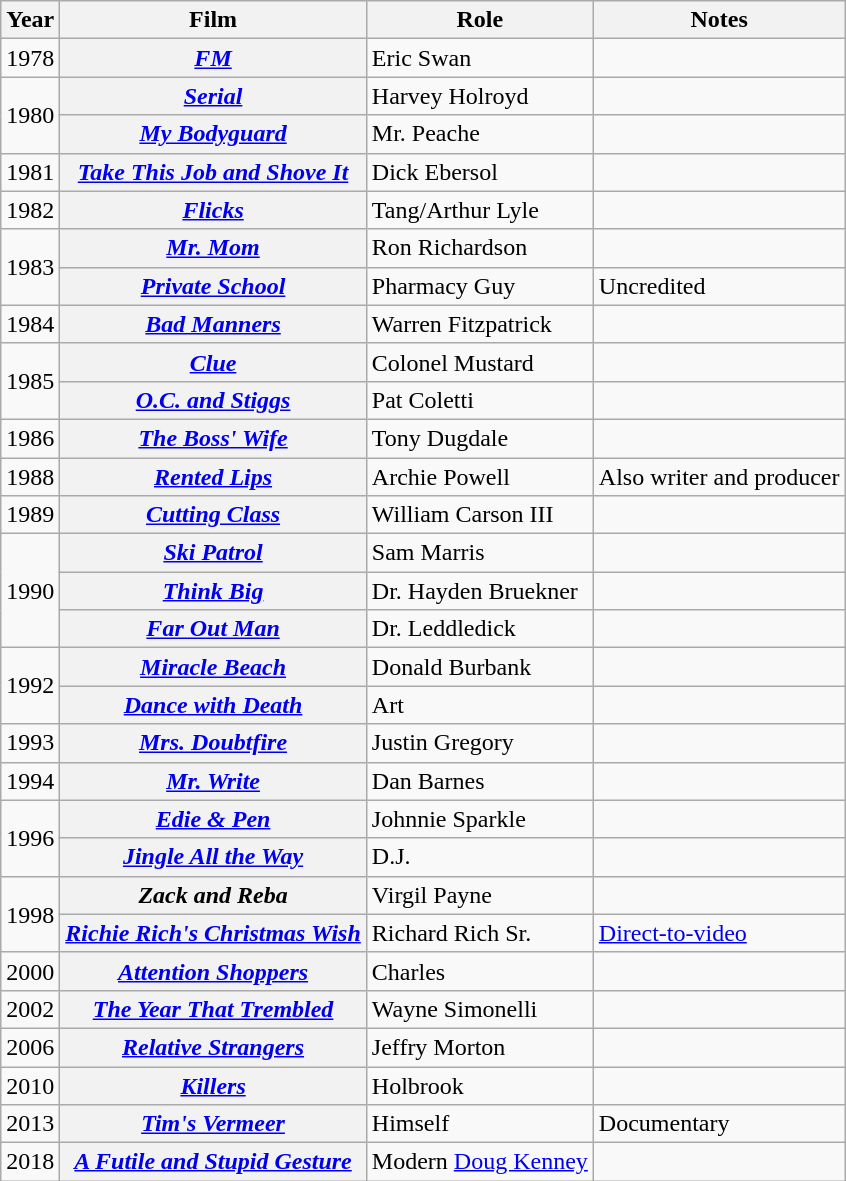<table class="wikitable sortable plainrowheaders">
<tr>
<th scope="col">Year</th>
<th scope="col">Film</th>
<th scope="col">Role</th>
<th class = "unsortable">Notes</th>
</tr>
<tr>
<td>1978</td>
<th scope="row"><em><a href='#'>FM</a></em></th>
<td>Eric Swan</td>
<td></td>
</tr>
<tr>
<td rowspan=2>1980</td>
<th scope="row"><em><a href='#'>Serial</a></em></th>
<td>Harvey Holroyd</td>
<td></td>
</tr>
<tr>
<th scope="row"><em><a href='#'>My Bodyguard</a></em></th>
<td>Mr. Peache</td>
<td></td>
</tr>
<tr>
<td>1981</td>
<th scope="row"><em><a href='#'>Take This Job and Shove It</a></em></th>
<td>Dick Ebersol</td>
<td></td>
</tr>
<tr>
<td>1982</td>
<th scope="row"><em><a href='#'>Flicks</a></em></th>
<td>Tang/Arthur Lyle</td>
<td></td>
</tr>
<tr>
<td rowspan=2>1983</td>
<th scope="row"><em><a href='#'>Mr. Mom</a></em></th>
<td>Ron Richardson</td>
<td></td>
</tr>
<tr>
<th scope="row"><em><a href='#'>Private School</a></em></th>
<td>Pharmacy Guy</td>
<td>Uncredited</td>
</tr>
<tr>
<td>1984</td>
<th scope="row"><em><a href='#'>Bad Manners</a></em></th>
<td>Warren Fitzpatrick</td>
<td></td>
</tr>
<tr>
<td rowspan=2>1985</td>
<th scope="row"><em><a href='#'>Clue</a></em></th>
<td>Colonel Mustard</td>
<td></td>
</tr>
<tr>
<th scope="row"><em><a href='#'>O.C. and Stiggs</a></em></th>
<td>Pat Coletti</td>
<td></td>
</tr>
<tr>
<td>1986</td>
<th scope="row" data-sort-value="Boss' Wife, The"><em><a href='#'>The Boss' Wife</a></em></th>
<td>Tony Dugdale</td>
<td></td>
</tr>
<tr>
<td>1988</td>
<th scope="row"><em><a href='#'>Rented Lips</a></em></th>
<td>Archie Powell</td>
<td>Also writer and producer</td>
</tr>
<tr>
<td>1989</td>
<th scope="row"><em><a href='#'>Cutting Class</a></em></th>
<td>William Carson III</td>
<td></td>
</tr>
<tr>
<td rowspan=3>1990</td>
<th scope="row"><em><a href='#'>Ski Patrol</a></em></th>
<td>Sam Marris</td>
<td></td>
</tr>
<tr>
<th scope="row"><em><a href='#'>Think Big</a></em></th>
<td>Dr. Hayden Bruekner</td>
<td></td>
</tr>
<tr>
<th scope="row"><em><a href='#'>Far Out Man</a></em></th>
<td>Dr. Leddledick</td>
<td></td>
</tr>
<tr>
<td rowspan=2>1992</td>
<th scope="row"><em><a href='#'>Miracle Beach</a></em></th>
<td>Donald Burbank</td>
<td></td>
</tr>
<tr>
<th scope="row"><em><a href='#'>Dance with Death</a></em></th>
<td>Art</td>
<td></td>
</tr>
<tr>
<td>1993</td>
<th scope="row"><em><a href='#'>Mrs. Doubtfire</a></em></th>
<td>Justin Gregory</td>
<td></td>
</tr>
<tr>
<td>1994</td>
<th scope="row"><em><a href='#'>Mr. Write</a></em></th>
<td>Dan Barnes</td>
<td></td>
</tr>
<tr>
<td rowspan=2>1996</td>
<th scope="row"><em><a href='#'>Edie & Pen</a></em></th>
<td>Johnnie Sparkle</td>
<td></td>
</tr>
<tr>
<th scope="row"><em><a href='#'>Jingle All the Way</a></em></th>
<td>D.J.</td>
<td></td>
</tr>
<tr>
<td rowspan=2>1998</td>
<th scope="row"><em>Zack and Reba</em></th>
<td>Virgil Payne</td>
<td></td>
</tr>
<tr>
<th scope="row"><em><a href='#'>Richie Rich's Christmas Wish</a></em></th>
<td>Richard Rich Sr.</td>
<td><a href='#'>Direct-to-video</a></td>
</tr>
<tr>
<td>2000</td>
<th scope="row"><em><a href='#'>Attention Shoppers</a></em></th>
<td>Charles</td>
<td></td>
</tr>
<tr>
<td>2002</td>
<th scope="row"><em><a href='#'>The Year That Trembled</a></em></th>
<td>Wayne Simonelli</td>
<td></td>
</tr>
<tr>
<td>2006</td>
<th scope="row"><em><a href='#'>Relative Strangers</a></em></th>
<td>Jeffry Morton</td>
<td></td>
</tr>
<tr>
<td>2010</td>
<th scope="row"><em><a href='#'>Killers</a></em></th>
<td>Holbrook</td>
<td></td>
</tr>
<tr>
<td>2013</td>
<th scope="row"><em><a href='#'>Tim's Vermeer</a></em></th>
<td>Himself</td>
<td>Documentary</td>
</tr>
<tr>
<td>2018</td>
<th scope="row"><em><a href='#'>A Futile and Stupid Gesture</a></em></th>
<td>Modern <a href='#'>Doug Kenney</a></td>
<td></td>
</tr>
</table>
